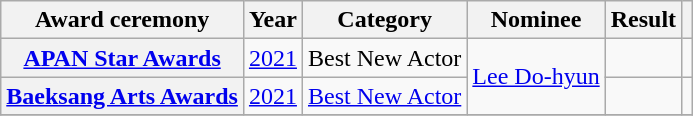<table class="wikitable sortable plainrowheaders">
<tr>
<th scope="col">Award ceremony</th>
<th scope="col">Year</th>
<th scope="col">Category</th>
<th scope="col">Nominee</th>
<th scope="col">Result</th>
<th scope="col" class="unsortable"></th>
</tr>
<tr>
<th scope="row"><a href='#'>APAN Star Awards</a></th>
<td style="text-align:center"><a href='#'>2021</a></td>
<td>Best New Actor</td>
<td rowspan="2"><a href='#'>Lee Do-hyun</a></td>
<td></td>
<td style="text-align:center"></td>
</tr>
<tr>
<th scope="row"><a href='#'>Baeksang Arts Awards</a></th>
<td style="text-align:center"><a href='#'>2021</a></td>
<td><a href='#'>Best New Actor</a></td>
<td></td>
<td style="text-align:center"></td>
</tr>
<tr>
</tr>
</table>
